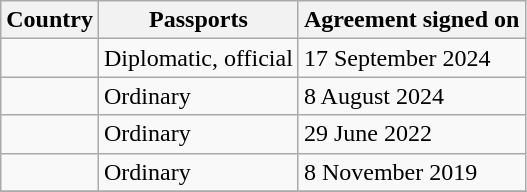<table class="wikitable">
<tr>
<th>Country</th>
<th>Passports</th>
<th>Agreement signed on</th>
</tr>
<tr>
<td></td>
<td>Diplomatic, official</td>
<td>17 September 2024</td>
</tr>
<tr>
<td></td>
<td>Ordinary</td>
<td>8 August 2024</td>
</tr>
<tr>
<td></td>
<td>Ordinary</td>
<td>29 June 2022</td>
</tr>
<tr>
<td></td>
<td>Ordinary</td>
<td>8 November 2019</td>
</tr>
<tr>
</tr>
</table>
